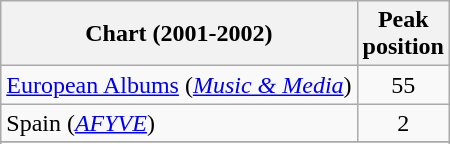<table class="wikitable sortable">
<tr>
<th align="center">Chart (2001-2002)</th>
<th align="center">Peak<br>position</th>
</tr>
<tr>
<td><a href='#'>European Albums</a> (<em><a href='#'>Music & Media</a></em>)</td>
<td style="text-align:center;">55</td>
</tr>
<tr>
<td>Spain (<em><a href='#'>AFYVE</a></em>)</td>
<td style="text-align:center;">2</td>
</tr>
<tr>
</tr>
<tr>
</tr>
</table>
